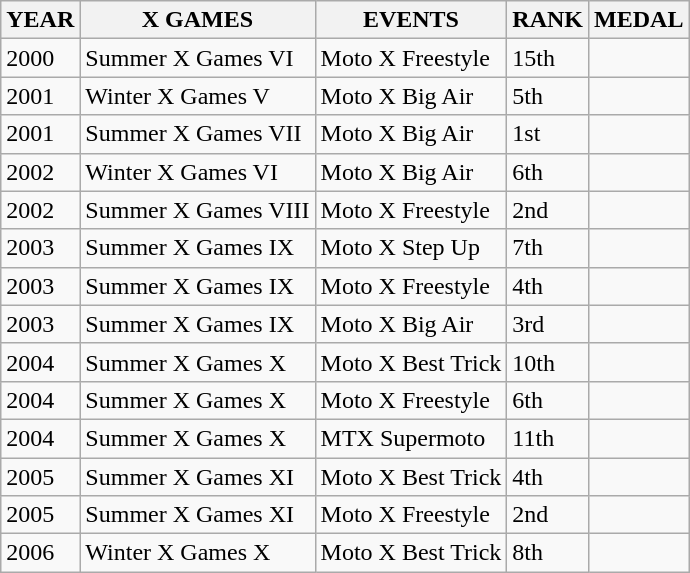<table class="wikitable">
<tr>
<th>YEAR</th>
<th>X GAMES</th>
<th>EVENTS</th>
<th>RANK</th>
<th>MEDAL</th>
</tr>
<tr>
<td>2000</td>
<td>Summer X Games VI</td>
<td>Moto X Freestyle</td>
<td>15th</td>
<td></td>
</tr>
<tr>
<td>2001</td>
<td>Winter X Games V</td>
<td>Moto X Big Air</td>
<td>5th</td>
<td></td>
</tr>
<tr>
<td>2001</td>
<td>Summer X Games VII</td>
<td>Moto X Big Air</td>
<td>1st</td>
<td></td>
</tr>
<tr>
<td>2002</td>
<td>Winter X Games VI</td>
<td>Moto X Big Air</td>
<td>6th</td>
<td></td>
</tr>
<tr>
<td>2002</td>
<td>Summer X Games VIII</td>
<td>Moto X Freestyle</td>
<td>2nd</td>
<td></td>
</tr>
<tr>
<td>2003</td>
<td>Summer X Games IX</td>
<td>Moto X Step Up</td>
<td>7th</td>
<td></td>
</tr>
<tr>
<td>2003</td>
<td>Summer X Games IX</td>
<td>Moto X Freestyle</td>
<td>4th</td>
<td></td>
</tr>
<tr>
<td>2003</td>
<td>Summer X Games IX</td>
<td>Moto X Big Air</td>
<td>3rd</td>
<td></td>
</tr>
<tr>
<td>2004</td>
<td>Summer X Games X</td>
<td>Moto X Best Trick</td>
<td>10th</td>
<td></td>
</tr>
<tr>
<td>2004</td>
<td>Summer X Games X</td>
<td>Moto X Freestyle</td>
<td>6th</td>
<td></td>
</tr>
<tr>
<td>2004</td>
<td>Summer X Games X</td>
<td>MTX Supermoto</td>
<td>11th</td>
<td></td>
</tr>
<tr>
<td>2005</td>
<td>Summer X Games XI</td>
<td>Moto X Best Trick</td>
<td>4th</td>
<td></td>
</tr>
<tr>
<td>2005</td>
<td>Summer X Games XI</td>
<td>Moto X Freestyle</td>
<td>2nd</td>
<td></td>
</tr>
<tr>
<td>2006</td>
<td>Winter X Games X</td>
<td>Moto X Best Trick</td>
<td>8th</td>
<td></td>
</tr>
</table>
